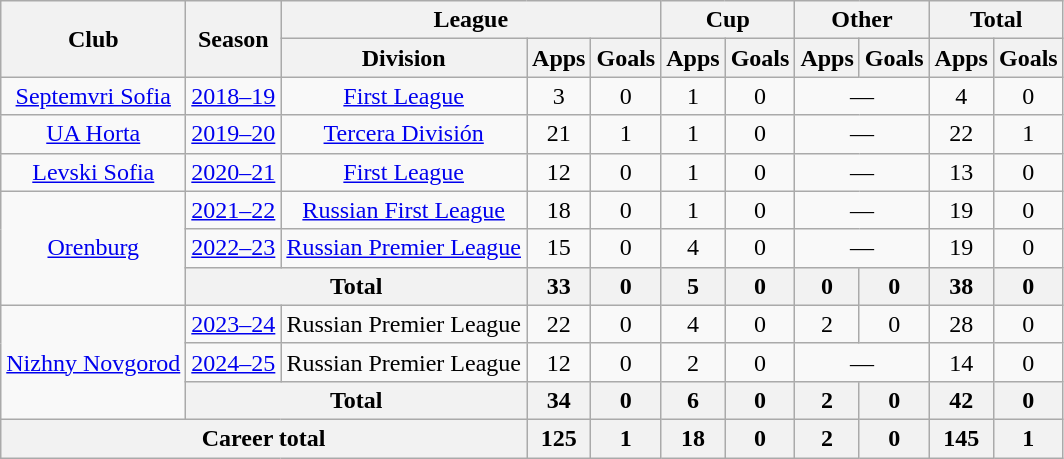<table class="wikitable" style="text-align: center;">
<tr>
<th rowspan="2">Club</th>
<th rowspan="2">Season</th>
<th colspan="3">League</th>
<th colspan="2">Cup</th>
<th colspan="2">Other</th>
<th colspan="2">Total</th>
</tr>
<tr>
<th>Division</th>
<th>Apps</th>
<th>Goals</th>
<th>Apps</th>
<th>Goals</th>
<th>Apps</th>
<th>Goals</th>
<th>Apps</th>
<th>Goals</th>
</tr>
<tr>
<td><a href='#'>Septemvri Sofia</a></td>
<td><a href='#'>2018–19</a></td>
<td><a href='#'>First League</a></td>
<td>3</td>
<td>0</td>
<td>1</td>
<td>0</td>
<td colspan="2">—</td>
<td>4</td>
<td>0</td>
</tr>
<tr>
<td><a href='#'>UA Horta</a></td>
<td><a href='#'>2019–20</a></td>
<td><a href='#'>Tercera División</a></td>
<td>21</td>
<td>1</td>
<td>1</td>
<td>0</td>
<td colspan="2">—</td>
<td>22</td>
<td>1</td>
</tr>
<tr>
<td><a href='#'>Levski Sofia</a></td>
<td><a href='#'>2020–21</a></td>
<td><a href='#'>First League</a></td>
<td>12</td>
<td>0</td>
<td>1</td>
<td>0</td>
<td colspan="2">—</td>
<td>13</td>
<td>0</td>
</tr>
<tr>
<td rowspan="3"><a href='#'>Orenburg</a></td>
<td><a href='#'>2021–22</a></td>
<td><a href='#'>Russian First League</a></td>
<td>18</td>
<td>0</td>
<td>1</td>
<td>0</td>
<td colspan="2">—</td>
<td>19</td>
<td>0</td>
</tr>
<tr>
<td><a href='#'>2022–23</a></td>
<td><a href='#'>Russian Premier League</a></td>
<td>15</td>
<td>0</td>
<td>4</td>
<td>0</td>
<td colspan="2">—</td>
<td>19</td>
<td>0</td>
</tr>
<tr>
<th colspan="2">Total</th>
<th>33</th>
<th>0</th>
<th>5</th>
<th>0</th>
<th>0</th>
<th>0</th>
<th>38</th>
<th>0</th>
</tr>
<tr>
<td rowspan="3"><a href='#'>Nizhny Novgorod</a></td>
<td><a href='#'>2023–24</a></td>
<td>Russian Premier League</td>
<td>22</td>
<td>0</td>
<td>4</td>
<td>0</td>
<td>2</td>
<td>0</td>
<td>28</td>
<td>0</td>
</tr>
<tr>
<td><a href='#'>2024–25</a></td>
<td>Russian Premier League</td>
<td>12</td>
<td>0</td>
<td>2</td>
<td>0</td>
<td colspan="2">—</td>
<td>14</td>
<td>0</td>
</tr>
<tr>
<th colspan="2">Total</th>
<th>34</th>
<th>0</th>
<th>6</th>
<th>0</th>
<th>2</th>
<th>0</th>
<th>42</th>
<th>0</th>
</tr>
<tr>
<th colspan="3">Career total</th>
<th>125</th>
<th>1</th>
<th>18</th>
<th>0</th>
<th>2</th>
<th>0</th>
<th>145</th>
<th>1</th>
</tr>
</table>
